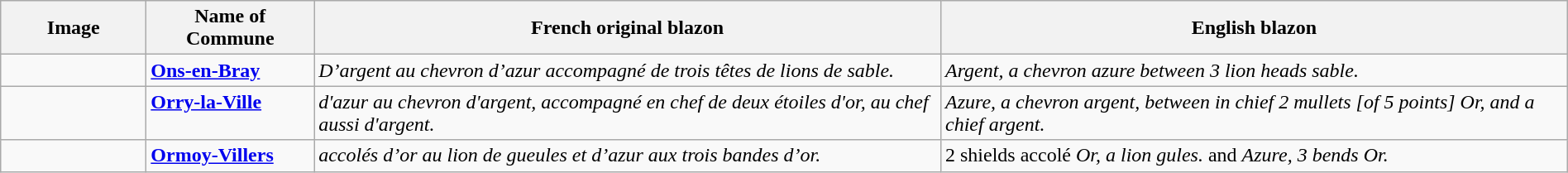<table class="wikitable" width="100%">
<tr>
<th width="110">Image</th>
<th>Name of Commune</th>
<th width="40%">French original blazon</th>
<th width="40%">English blazon</th>
</tr>
<tr valign=top>
<td align=center><br></td>
<td><strong><a href='#'>Ons-en-Bray</a></strong></td>
<td><em>D’argent au chevron d’azur accompagné de trois têtes de lions de sable.</em></td>
<td><em>Argent, a chevron azure between 3 lion heads sable.</em></td>
</tr>
<tr valign=top>
<td align=center></td>
<td><strong><a href='#'>Orry-la-Ville</a></strong></td>
<td><em>d'azur au chevron d'argent, accompagné en chef de deux étoiles d'or, au chef aussi d'argent.</em></td>
<td><em>Azure, a chevron argent, between in chief 2 mullets [of 5 points] Or, and a chief argent.</em></td>
</tr>
<tr valign=top>
<td align=center><br></td>
<td><strong><a href='#'>Ormoy-Villers</a></strong></td>
<td><em>accolés d’or au lion de gueules et d’azur aux trois bandes d’or.</em></td>
<td>2 shields accolé <em>Or, a lion gules.</em> and <em>Azure, 3 bends Or.</em></td>
</tr>
</table>
